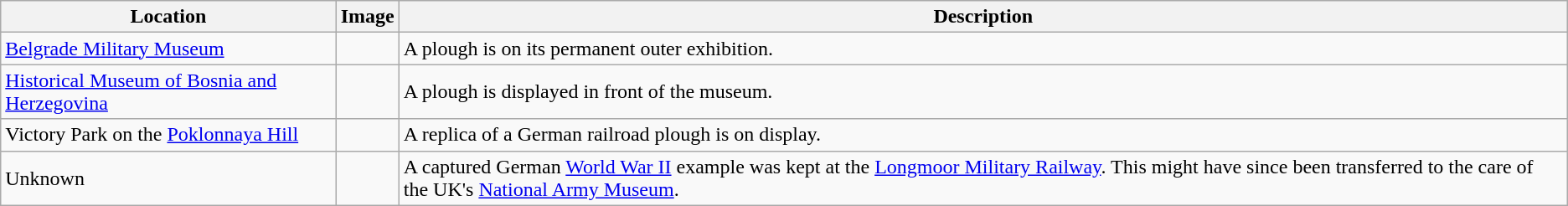<table class="wikitable">
<tr>
<th>Location</th>
<th>Image</th>
<th>Description</th>
</tr>
<tr>
<td><a href='#'>Belgrade Military Museum</a></td>
<td></td>
<td>A plough is on its permanent outer exhibition.</td>
</tr>
<tr>
<td><a href='#'>Historical Museum of Bosnia and Herzegovina</a></td>
<td></td>
<td>A plough is displayed in front of the museum.</td>
</tr>
<tr>
<td>Victory Park on the <a href='#'>Poklonnaya Hill</a></td>
<td></td>
<td>A replica of a German railroad plough is on display.</td>
</tr>
<tr>
<td>Unknown</td>
<td></td>
<td>A captured German <a href='#'>World War II</a> example was kept at the <a href='#'>Longmoor Military Railway</a>. This might have since been transferred to the care of the UK's <a href='#'>National Army Museum</a>.</td>
</tr>
</table>
